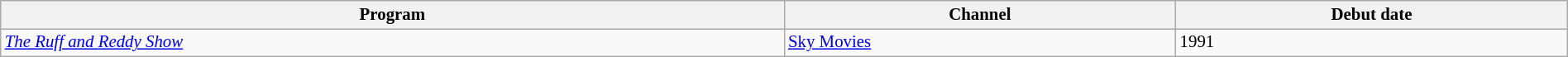<table class="wikitable sortable" width="100%" style="font-size:87%;">
<tr bgcolor="#efefef">
<th width=40%>Program</th>
<th width=20%>Channel</th>
<th width=20%>Debut date</th>
</tr>
<tr>
<td> <em><a href='#'>The Ruff and Reddy Show</a></em></td>
<td><a href='#'>Sky Movies</a></td>
<td>1991</td>
</tr>
</table>
